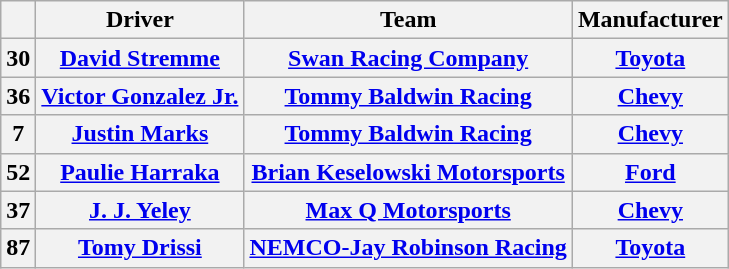<table class="wikitable sortable">
<tr>
<th></th>
<th>Driver</th>
<th>Team</th>
<th>Manufacturer</th>
</tr>
<tr>
<th>30</th>
<th><a href='#'>David Stremme</a></th>
<th><a href='#'>Swan Racing Company</a></th>
<th><a href='#'>Toyota</a></th>
</tr>
<tr>
<th>36</th>
<th><a href='#'>Victor Gonzalez Jr.</a></th>
<th><a href='#'>Tommy Baldwin Racing</a></th>
<th><a href='#'>Chevy</a></th>
</tr>
<tr>
<th>7</th>
<th><a href='#'>Justin Marks</a></th>
<th><a href='#'>Tommy Baldwin Racing</a></th>
<th><a href='#'>Chevy</a></th>
</tr>
<tr>
<th>52</th>
<th><a href='#'>Paulie Harraka</a></th>
<th><a href='#'>Brian Keselowski Motorsports</a></th>
<th><a href='#'>Ford</a></th>
</tr>
<tr>
<th>37</th>
<th><a href='#'>J. J. Yeley</a></th>
<th><a href='#'>Max Q Motorsports</a></th>
<th><a href='#'>Chevy</a></th>
</tr>
<tr>
<th>87</th>
<th><a href='#'>Tomy Drissi</a></th>
<th><a href='#'>NEMCO-Jay Robinson Racing</a></th>
<th><a href='#'>Toyota</a></th>
</tr>
</table>
